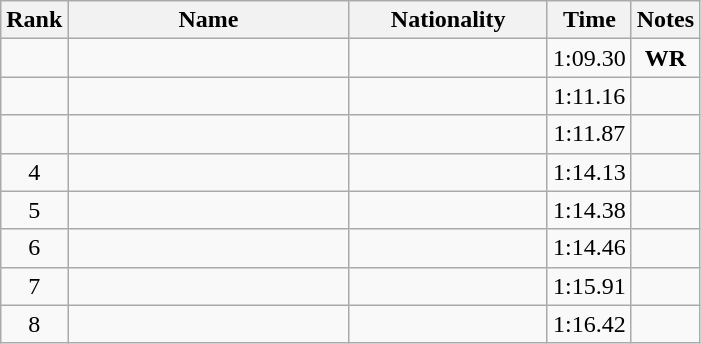<table class="wikitable sortable" style="text-align:center">
<tr>
<th>Rank</th>
<th style="width:180px">Name</th>
<th style="width:125px">Nationality</th>
<th>Time</th>
<th>Notes</th>
</tr>
<tr>
<td></td>
<td style="text-align:left;"></td>
<td style="text-align:left;"></td>
<td>1:09.30</td>
<td><strong>WR</strong></td>
</tr>
<tr>
<td></td>
<td style="text-align:left;"></td>
<td style="text-align:left;"></td>
<td>1:11.16</td>
<td></td>
</tr>
<tr>
<td></td>
<td style="text-align:left;"></td>
<td style="text-align:left;"></td>
<td>1:11.87</td>
<td></td>
</tr>
<tr>
<td>4</td>
<td style="text-align:left;"></td>
<td style="text-align:left;"></td>
<td>1:14.13</td>
<td></td>
</tr>
<tr>
<td>5</td>
<td style="text-align:left;"></td>
<td style="text-align:left;"></td>
<td>1:14.38</td>
<td></td>
</tr>
<tr>
<td>6</td>
<td style="text-align:left;"></td>
<td style="text-align:left;"></td>
<td>1:14.46</td>
<td></td>
</tr>
<tr>
<td>7</td>
<td style="text-align:left;"></td>
<td style="text-align:left;"></td>
<td>1:15.91</td>
<td></td>
</tr>
<tr>
<td>8</td>
<td style="text-align:left;"></td>
<td style="text-align:left;"></td>
<td>1:16.42</td>
<td></td>
</tr>
</table>
